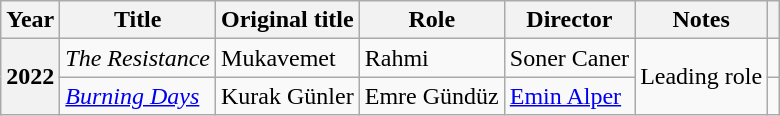<table class="wikitable plainrowheaders sortable"  style=font-size:100%>
<tr>
<th scope="col">Year</th>
<th scope="col">Title</th>
<th scope="col">Original title</th>
<th scope="col">Role</th>
<th scope="col">Director</th>
<th scope="col" class="unsortable">Notes</th>
<th scope="col" class="unsortable"></th>
</tr>
<tr>
<th rowspan="2" scope="row">2022</th>
<td><em>The Resistance</em></td>
<td>Mukavemet</td>
<td>Rahmi</td>
<td>Soner Caner</td>
<td rowspan="2">Leading role</td>
<td></td>
</tr>
<tr>
<td><em><a href='#'>Burning Days</a></em></td>
<td>Kurak Günler</td>
<td>Emre Gündüz</td>
<td><a href='#'>Emin Alper</a></td>
<td></td>
</tr>
</table>
